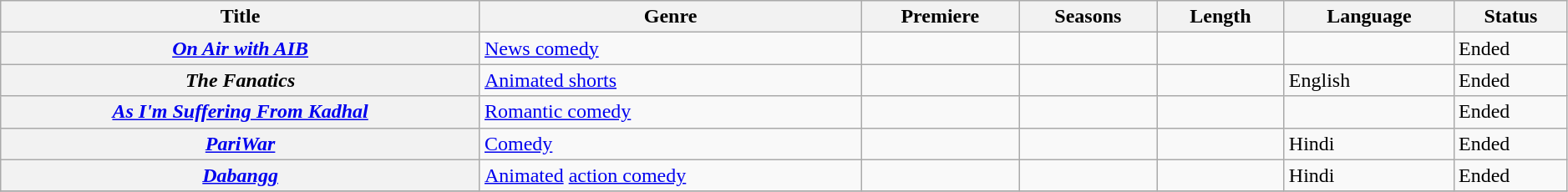<table class="wikitable plainrowheaders sortable" style="width:99%;">
<tr>
<th>Title</th>
<th>Genre</th>
<th>Premiere</th>
<th>Seasons</th>
<th>Length</th>
<th>Language</th>
<th>Status</th>
</tr>
<tr>
<th scope="row"><em><a href='#'>On Air with AIB</a></em></th>
<td><a href='#'>News comedy</a></td>
<td></td>
<td></td>
<td></td>
<td></td>
<td>Ended</td>
</tr>
<tr>
<th scope="row"><em>The Fanatics</em></th>
<td><a href='#'>Animated shorts</a></td>
<td></td>
<td></td>
<td></td>
<td>English</td>
<td>Ended</td>
</tr>
<tr>
<th scope="row"><em><a href='#'>As I'm Suffering From Kadhal</a></em></th>
<td><a href='#'>Romantic comedy</a></td>
<td></td>
<td></td>
<td></td>
<td></td>
<td>Ended</td>
</tr>
<tr>
<th scope="row"><em><a href='#'>PariWar</a></em></th>
<td><a href='#'>Comedy</a></td>
<td></td>
<td></td>
<td></td>
<td>Hindi</td>
<td>Ended</td>
</tr>
<tr>
<th scope="row"><em><a href='#'>Dabangg</a></em></th>
<td><a href='#'>Animated</a> <a href='#'>action comedy</a></td>
<td></td>
<td></td>
<td></td>
<td>Hindi</td>
<td>Ended</td>
</tr>
<tr>
</tr>
</table>
